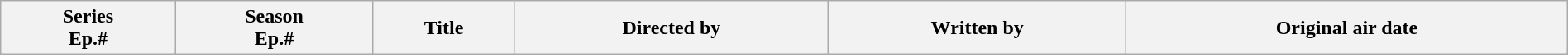<table class="wikitable plainrowheaders" style="width:100%; margin:auto;">
<tr>
<th>Series<br>Ep.#</th>
<th>Season<br>Ep.#</th>
<th>Title</th>
<th>Directed by</th>
<th>Written by</th>
<th>Original air date<br>














</th>
</tr>
</table>
